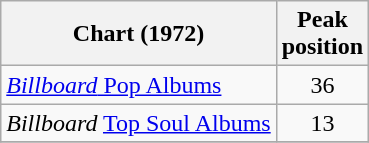<table class="wikitable">
<tr>
<th>Chart (1972)</th>
<th>Peak<br>position</th>
</tr>
<tr>
<td><a href='#'><em>Billboard</em> Pop Albums</a></td>
<td align=center>36</td>
</tr>
<tr>
<td><em>Billboard</em> <a href='#'>Top Soul Albums</a></td>
<td align=center>13</td>
</tr>
<tr>
</tr>
</table>
